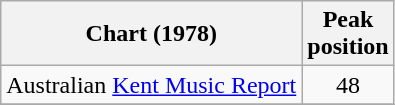<table class="wikitable sortable">
<tr>
<th>Chart (1978)</th>
<th>Peak<br>position</th>
</tr>
<tr>
<td>Australian <a href='#'>Kent Music Report</a></td>
<td style="text-align:center;">48</td>
</tr>
<tr>
</tr>
</table>
